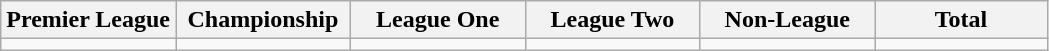<table class="wikitable">
<tr>
<th width="16.7%">Premier League</th>
<th width="16.7%">Championship</th>
<th width="16.7%">League One</th>
<th width="16.7%">League Two</th>
<th width="16.7%">Non-League</th>
<th width="16.7%">Total</th>
</tr>
<tr>
<td></td>
<td></td>
<td></td>
<td></td>
<td></td>
<td></td>
</tr>
</table>
